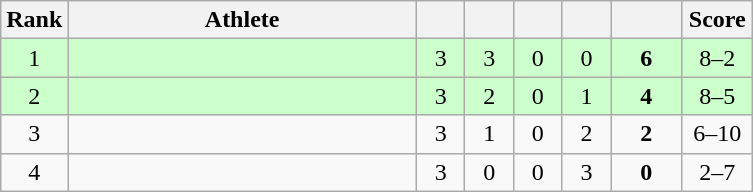<table class="wikitable" style="text-align: center;">
<tr>
<th width=25>Rank</th>
<th width=225>Athlete</th>
<th width=25></th>
<th width=25></th>
<th width=25></th>
<th width=25></th>
<th width=40></th>
<th width=40>Score</th>
</tr>
<tr bgcolor=ccffcc>
<td>1</td>
<td align=left></td>
<td>3</td>
<td>3</td>
<td>0</td>
<td>0</td>
<td><strong>6</strong></td>
<td>8–2</td>
</tr>
<tr bgcolor=ccffcc>
<td>2</td>
<td align=left></td>
<td>3</td>
<td>2</td>
<td>0</td>
<td>1</td>
<td><strong>4</strong></td>
<td>8–5</td>
</tr>
<tr>
<td>3</td>
<td align=left></td>
<td>3</td>
<td>1</td>
<td>0</td>
<td>2</td>
<td><strong>2</strong></td>
<td>6–10</td>
</tr>
<tr>
<td>4</td>
<td align=left></td>
<td>3</td>
<td>0</td>
<td>0</td>
<td>3</td>
<td><strong>0</strong></td>
<td>2–7</td>
</tr>
</table>
